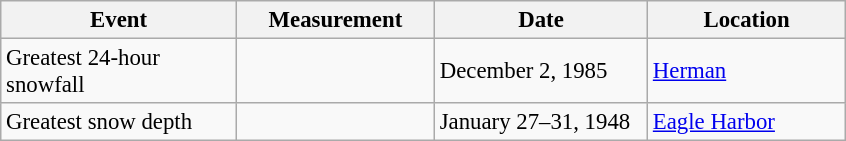<table class="wikitable" style="font-size: 95%;" |>
<tr>
<th width="150">Event</th>
<th width="125">Measurement</th>
<th width="135">Date</th>
<th width="125">Location</th>
</tr>
<tr>
<td>Greatest 24-hour snowfall</td>
<td></td>
<td>December 2, 1985</td>
<td><a href='#'>Herman</a></td>
</tr>
<tr>
<td>Greatest snow depth</td>
<td></td>
<td>January 27–31, 1948</td>
<td><a href='#'>Eagle Harbor</a></td>
</tr>
</table>
